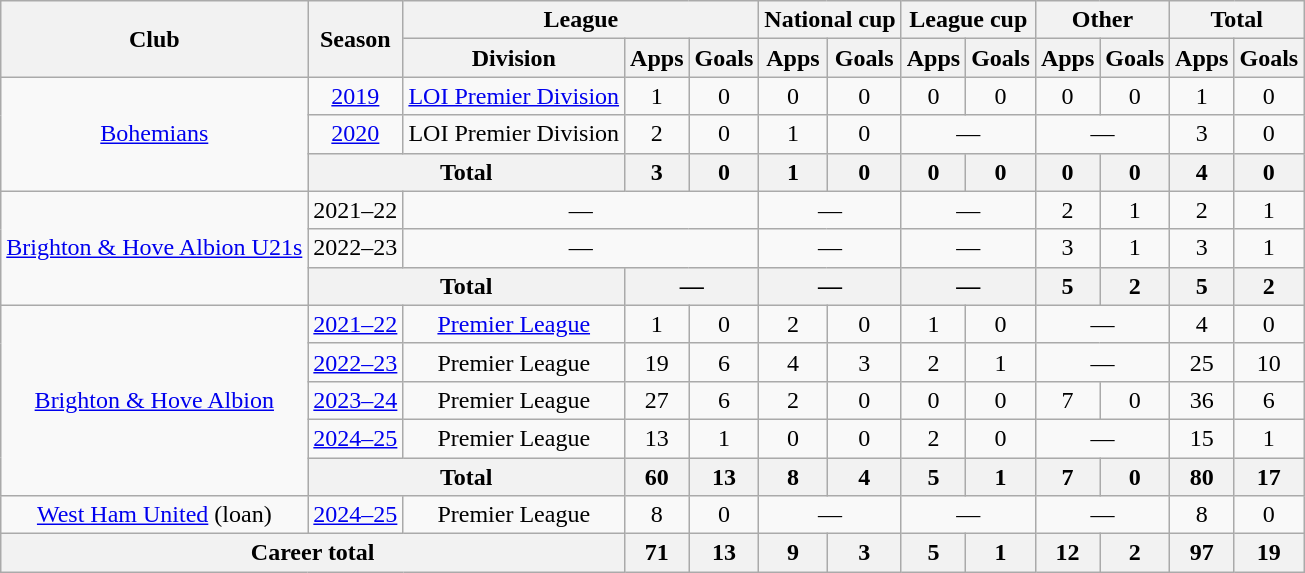<table class="wikitable" style="text-align:center">
<tr>
<th rowspan="2">Club</th>
<th rowspan="2">Season</th>
<th colspan="3">League</th>
<th colspan="2">National cup</th>
<th colspan="2">League cup</th>
<th colspan="2">Other</th>
<th colspan="2">Total</th>
</tr>
<tr>
<th>Division</th>
<th>Apps</th>
<th>Goals</th>
<th>Apps</th>
<th>Goals</th>
<th>Apps</th>
<th>Goals</th>
<th>Apps</th>
<th>Goals</th>
<th>Apps</th>
<th>Goals</th>
</tr>
<tr>
<td rowspan="3"><a href='#'>Bohemians</a></td>
<td><a href='#'>2019</a></td>
<td><a href='#'>LOI Premier Division</a></td>
<td>1</td>
<td>0</td>
<td>0</td>
<td>0</td>
<td>0</td>
<td>0</td>
<td>0</td>
<td>0</td>
<td>1</td>
<td>0</td>
</tr>
<tr>
<td><a href='#'>2020</a></td>
<td>LOI Premier Division</td>
<td>2</td>
<td>0</td>
<td>1</td>
<td>0</td>
<td colspan="2">—</td>
<td colspan="2">—</td>
<td>3</td>
<td>0</td>
</tr>
<tr>
<th colspan="2">Total</th>
<th>3</th>
<th>0</th>
<th>1</th>
<th>0</th>
<th>0</th>
<th>0</th>
<th>0</th>
<th>0</th>
<th>4</th>
<th>0</th>
</tr>
<tr>
<td rowspan="3"><a href='#'>Brighton & Hove Albion U21s</a></td>
<td>2021–22</td>
<td colspan="3">—</td>
<td colspan="2">—</td>
<td colspan="2">—</td>
<td>2</td>
<td>1</td>
<td>2</td>
<td>1</td>
</tr>
<tr>
<td>2022–23</td>
<td colspan="3">—</td>
<td colspan="2">—</td>
<td colspan="2">—</td>
<td>3</td>
<td>1</td>
<td>3</td>
<td>1</td>
</tr>
<tr>
<th colspan="2">Total</th>
<th colspan="2">—</th>
<th colspan="2">—</th>
<th colspan="2">—</th>
<th>5</th>
<th>2</th>
<th>5</th>
<th>2</th>
</tr>
<tr>
<td rowspan="5"><a href='#'>Brighton & Hove Albion</a></td>
<td><a href='#'>2021–22</a></td>
<td><a href='#'>Premier League</a></td>
<td>1</td>
<td>0</td>
<td>2</td>
<td>0</td>
<td>1</td>
<td>0</td>
<td colspan="2">—</td>
<td>4</td>
<td>0</td>
</tr>
<tr>
<td><a href='#'>2022–23</a></td>
<td>Premier League</td>
<td>19</td>
<td>6</td>
<td>4</td>
<td>3</td>
<td>2</td>
<td>1</td>
<td colspan="2">—</td>
<td>25</td>
<td>10</td>
</tr>
<tr>
<td><a href='#'>2023–24</a></td>
<td>Premier League</td>
<td>27</td>
<td>6</td>
<td>2</td>
<td>0</td>
<td>0</td>
<td>0</td>
<td>7</td>
<td>0</td>
<td>36</td>
<td>6</td>
</tr>
<tr>
<td><a href='#'>2024–25</a></td>
<td>Premier League</td>
<td>13</td>
<td>1</td>
<td>0</td>
<td>0</td>
<td>2</td>
<td>0</td>
<td colspan="2">—</td>
<td>15</td>
<td>1</td>
</tr>
<tr>
<th colspan="2">Total</th>
<th>60</th>
<th>13</th>
<th>8</th>
<th>4</th>
<th>5</th>
<th>1</th>
<th>7</th>
<th>0</th>
<th>80</th>
<th>17</th>
</tr>
<tr>
<td><a href='#'>West Ham United</a> (loan)</td>
<td><a href='#'>2024–25</a></td>
<td>Premier League</td>
<td>8</td>
<td>0</td>
<td colspan="2">—</td>
<td colspan="2">—</td>
<td colspan="2">—</td>
<td>8</td>
<td>0</td>
</tr>
<tr>
<th colspan="3">Career total</th>
<th>71</th>
<th>13</th>
<th>9</th>
<th>3</th>
<th>5</th>
<th>1</th>
<th>12</th>
<th>2</th>
<th>97</th>
<th>19</th>
</tr>
</table>
